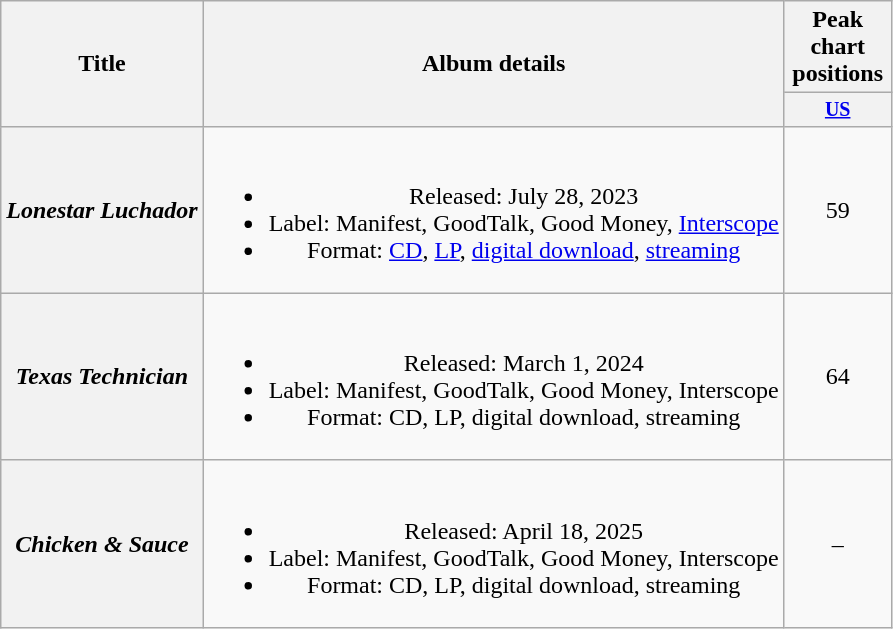<table class="wikitable plainrowheaders" style="text-align:center;">
<tr>
<th scope="col" rowspan="2">Title</th>
<th scope="col" rowspan="2">Album details</th>
<th scope="col">Peak chart<br>positions</th>
</tr>
<tr style="font-size:smaller;">
<th width="65"><a href='#'>US</a><br></th>
</tr>
<tr>
<th scope="row"><em>Lonestar Luchador</em></th>
<td><br><ul><li>Released: July 28, 2023</li><li>Label: Manifest, GoodTalk, Good Money, <a href='#'>Interscope</a></li><li>Format: <a href='#'>CD</a>, <a href='#'>LP</a>, <a href='#'>digital download</a>, <a href='#'>streaming</a></li></ul></td>
<td>59</td>
</tr>
<tr>
<th scope="row"><em>Texas Technician</em></th>
<td><br><ul><li>Released: March 1, 2024</li><li>Label: Manifest, GoodTalk, Good Money, Interscope</li><li>Format: CD, LP, digital download, streaming</li></ul></td>
<td>64</td>
</tr>
<tr>
<th scope=row><em>Chicken & Sauce</em><br></th>
<td><br><ul><li>Released: April 18, 2025</li><li>Label: Manifest, GoodTalk, Good Money, Interscope</li><li>Format: CD, LP, digital download, streaming</li></ul></td>
<td>–</td>
</tr>
</table>
